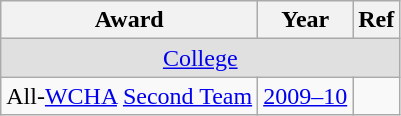<table class="wikitable">
<tr>
<th>Award</th>
<th>Year</th>
<th>Ref</th>
</tr>
<tr ALIGN="center" bgcolor="#e0e0e0">
<td colspan="3"><a href='#'>College</a></td>
</tr>
<tr>
<td>All-<a href='#'>WCHA</a> <a href='#'>Second Team</a></td>
<td><a href='#'>2009–10</a></td>
<td></td>
</tr>
</table>
